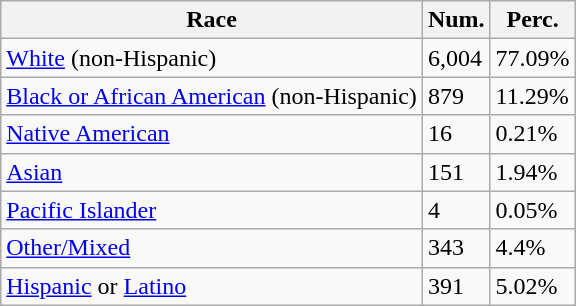<table class="wikitable">
<tr>
<th>Race</th>
<th>Num.</th>
<th>Perc.</th>
</tr>
<tr>
<td><a href='#'>White</a> (non-Hispanic)</td>
<td>6,004</td>
<td>77.09%</td>
</tr>
<tr>
<td><a href='#'>Black or African American</a> (non-Hispanic)</td>
<td>879</td>
<td>11.29%</td>
</tr>
<tr>
<td><a href='#'>Native American</a></td>
<td>16</td>
<td>0.21%</td>
</tr>
<tr>
<td><a href='#'>Asian</a></td>
<td>151</td>
<td>1.94%</td>
</tr>
<tr>
<td><a href='#'>Pacific Islander</a></td>
<td>4</td>
<td>0.05%</td>
</tr>
<tr>
<td><a href='#'>Other/Mixed</a></td>
<td>343</td>
<td>4.4%</td>
</tr>
<tr>
<td><a href='#'>Hispanic</a> or <a href='#'>Latino</a></td>
<td>391</td>
<td>5.02%</td>
</tr>
</table>
